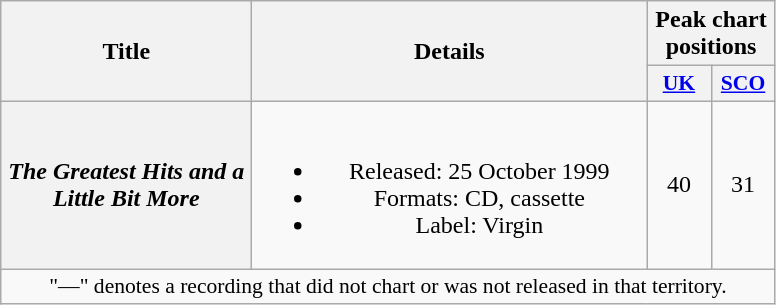<table class="wikitable plainrowheaders" style="text-align:center;">
<tr>
<th scope="col" rowspan="2" style="width:10em;">Title</th>
<th scope="col" rowspan="2" style="width:16em;">Details</th>
<th scope="col" colspan="2">Peak chart positions</th>
</tr>
<tr>
<th scope="col" style="width:2.5em;font-size:90%;"><a href='#'>UK</a><br></th>
<th scope="col" style="width:2.5em;font-size:90%;"><a href='#'>SCO</a><br></th>
</tr>
<tr>
<th scope="row"><em>The Greatest Hits and a Little Bit More</em></th>
<td><br><ul><li>Released: 25 October 1999</li><li>Formats: CD, cassette</li><li>Label: Virgin</li></ul></td>
<td>40</td>
<td>31</td>
</tr>
<tr>
<td colspan="15" style="font-size:90%">"—" denotes a recording that did not chart or was not released in that territory.</td>
</tr>
</table>
